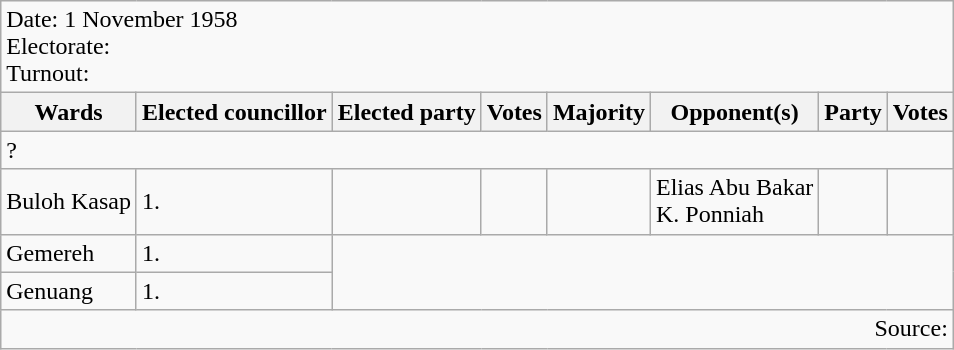<table class=wikitable>
<tr>
<td colspan=8>Date: 1 November 1958<br>Electorate: <br>Turnout:</td>
</tr>
<tr>
<th>Wards</th>
<th>Elected councillor</th>
<th>Elected party</th>
<th>Votes</th>
<th>Majority</th>
<th>Opponent(s)</th>
<th>Party</th>
<th>Votes</th>
</tr>
<tr>
<td colspan=8>? </td>
</tr>
<tr>
<td>Buloh Kasap</td>
<td>1.</td>
<td></td>
<td></td>
<td></td>
<td>Elias Abu Bakar<br>K. Ponniah</td>
<td></td>
<td></td>
</tr>
<tr>
<td>Gemereh</td>
<td>1.</td>
</tr>
<tr>
<td>Genuang</td>
<td>1.</td>
</tr>
<tr>
<td colspan="8" style="text-align:right;">Source: </td>
</tr>
</table>
